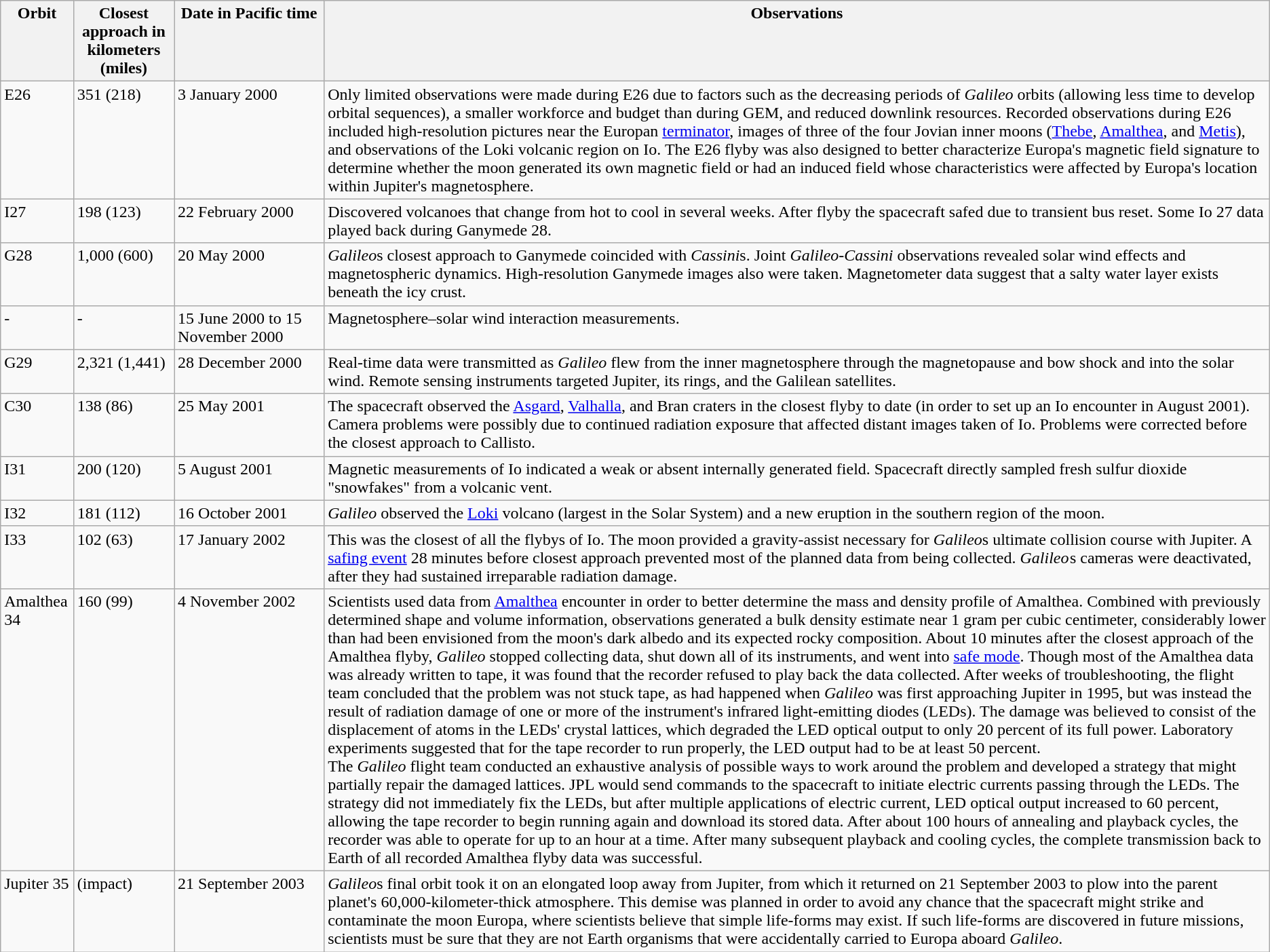<table class='wikitable'>
<tr valign='top'>
<th>Orbit</th>
<th>Closest approach in kilometers (miles)</th>
<th>Date in Pacific time</th>
<th>Observations </th>
</tr>
<tr valign='top'>
<td>E26</td>
<td>351 (218)</td>
<td width = "140px">3 January 2000</td>
<td>Only limited observations were made during E26 due to factors such as the decreasing periods of <em>Galileo</em> orbits (allowing less time to develop orbital sequences), a smaller workforce and budget than during GEM, and reduced downlink resources. Recorded observations during E26 included high-resolution pictures near the Europan <a href='#'>terminator</a>, images of three of the four Jovian inner moons (<a href='#'>Thebe</a>, <a href='#'>Amalthea</a>, and <a href='#'>Metis</a>), and observations of the Loki volcanic region on Io. The E26 flyby was also designed to better characterize Europa's magnetic field signature to determine whether the moon generated its own magnetic field or had an induced field whose characteristics were affected by Europa's location within Jupiter's magnetosphere.</td>
</tr>
<tr valign='top'>
<td>I27</td>
<td>198 (123)</td>
<td>22 February 2000</td>
<td>Discovered volcanoes that change from hot to cool in several weeks. After flyby the spacecraft safed due to transient bus reset. Some Io 27 data played back during Ganymede 28.</td>
</tr>
<tr valign='top'>
<td>G28</td>
<td>1,000 (600)</td>
<td>20 May 2000</td>
<td><em>Galileo</em>s closest approach to Ganymede coincided with <em>Cassini</em>s. Joint <em>Galileo-Cassini</em> observations revealed solar wind effects and magnetospheric dynamics. High-resolution Ganymede images also were taken. Magnetometer data suggest that a salty water layer exists beneath the icy crust.</td>
</tr>
<tr valign='top'>
<td>-</td>
<td>-</td>
<td>15 June 2000 to 15 November 2000</td>
<td>Magnetosphere–solar wind interaction measurements.</td>
</tr>
<tr valign='top'>
<td>G29</td>
<td>2,321 (1,441)</td>
<td>28 December 2000</td>
<td>Real-time data were transmitted as <em>Galileo</em> flew from the inner magnetosphere through the magnetopause and bow shock and into the solar wind. Remote sensing instruments targeted Jupiter, its rings, and the Galilean satellites.</td>
</tr>
<tr valign='top'>
<td>C30</td>
<td>138 (86)</td>
<td>25 May 2001</td>
<td>The spacecraft observed the <a href='#'>Asgard</a>, <a href='#'>Valhalla</a>, and Bran craters in the closest flyby to date (in order to set up an Io encounter in August 2001). Camera problems were possibly due to continued radiation exposure that affected distant images taken of Io. Problems were corrected before the closest approach to Callisto.</td>
</tr>
<tr valign='top'>
<td>I31</td>
<td>200 (120)</td>
<td>5 August 2001</td>
<td>Magnetic measurements of Io indicated a weak or absent internally generated field. Spacecraft directly sampled fresh sulfur dioxide "snowfakes" from a volcanic vent.</td>
</tr>
<tr valign='top'>
<td>I32</td>
<td>181 (112)</td>
<td>16 October 2001</td>
<td><em>Galileo</em> observed the <a href='#'>Loki</a> volcano (largest in the Solar System) and a new eruption in the southern region of the moon.</td>
</tr>
<tr valign='top'>
<td>I33</td>
<td>102 (63)</td>
<td>17 January 2002</td>
<td>This was the closest of all the flybys of Io. The moon provided a gravity-assist necessary for <em>Galileo</em>s ultimate collision course with Jupiter. A <a href='#'>safing event</a> 28 minutes before closest approach prevented most of the planned data from being collected. <em>Galileo </em>s cameras were deactivated, after they had sustained irreparable radiation damage.</td>
</tr>
<tr valign='top'>
<td>Amalthea 34</td>
<td>160 (99)</td>
<td>4 November 2002</td>
<td>Scientists used data from <a href='#'>Amalthea</a> encounter in order to better determine the mass and density profile of Amalthea. Combined with previously determined shape and volume information, observations generated a bulk density estimate near 1 gram per cubic centimeter, considerably lower than had been envisioned from the moon's dark albedo and its expected rocky composition. About 10 minutes after the closest approach of the Amalthea flyby, <em>Galileo</em> stopped collecting data, shut down all of its instruments, and went into <a href='#'>safe mode</a>. Though most of the Amalthea data was already written to tape, it was found that the recorder refused to play back the data collected. After weeks of troubleshooting, the flight team concluded that the problem was not stuck tape, as had happened when <em>Galileo</em> was first approaching Jupiter in 1995, but was instead the result of radiation damage of one or more of the instrument's infrared light-emitting diodes (LEDs). The damage was believed to consist of the displacement of atoms in the LEDs' crystal lattices, which degraded the LED optical output to only 20 percent of its full power. Laboratory experiments suggested that for the tape recorder to run properly, the LED output had to be at least 50 percent.<br>The <em>Galileo</em> flight team conducted an exhaustive analysis of possible ways to work around the problem and developed a strategy that might partially repair the damaged lattices. JPL would send commands to the spacecraft to initiate electric currents passing through the LEDs. The strategy did not immediately fix the LEDs, but after multiple applications of electric current, LED optical output increased to 60 percent, allowing the tape recorder to begin running again and download its stored data. After about 100 hours of annealing and playback cycles, the recorder was able to operate for up to an hour at a time. After many subsequent playback and cooling cycles, the complete transmission back to Earth of all recorded Amalthea flyby data was successful.</td>
</tr>
<tr valign='top'>
<td>Jupiter 35</td>
<td>(impact)</td>
<td>21 September 2003</td>
<td><em>Galileo</em>s final orbit took it on an elongated loop away from Jupiter, from which it returned on 21 September 2003 to plow into the parent planet's 60,000-kilometer-thick atmosphere. This demise was planned in order to avoid any chance that the spacecraft might strike and contaminate the moon Europa, where scientists believe that simple life-forms may exist. If such life-forms are discovered in future missions, scientists must be sure that they are not Earth organisms that were accidentally carried to Europa aboard <em>Galileo</em>.</td>
</tr>
</table>
